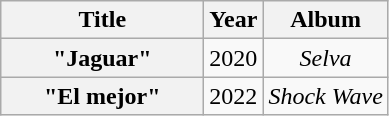<table class="wikitable plainrowheaders" style="text-align:center">
<tr>
<th scope="col" style="width:8em">Title</th>
<th scope="col" style="width:1em">Year</th>
<th scope="col">Album</th>
</tr>
<tr>
<th scope="row">"Jaguar"<br></th>
<td>2020</td>
<td><em>Selva</em></td>
</tr>
<tr>
<th scope="row">"El mejor"<br></th>
<td>2022</td>
<td><em>Shock Wave</em></td>
</tr>
</table>
